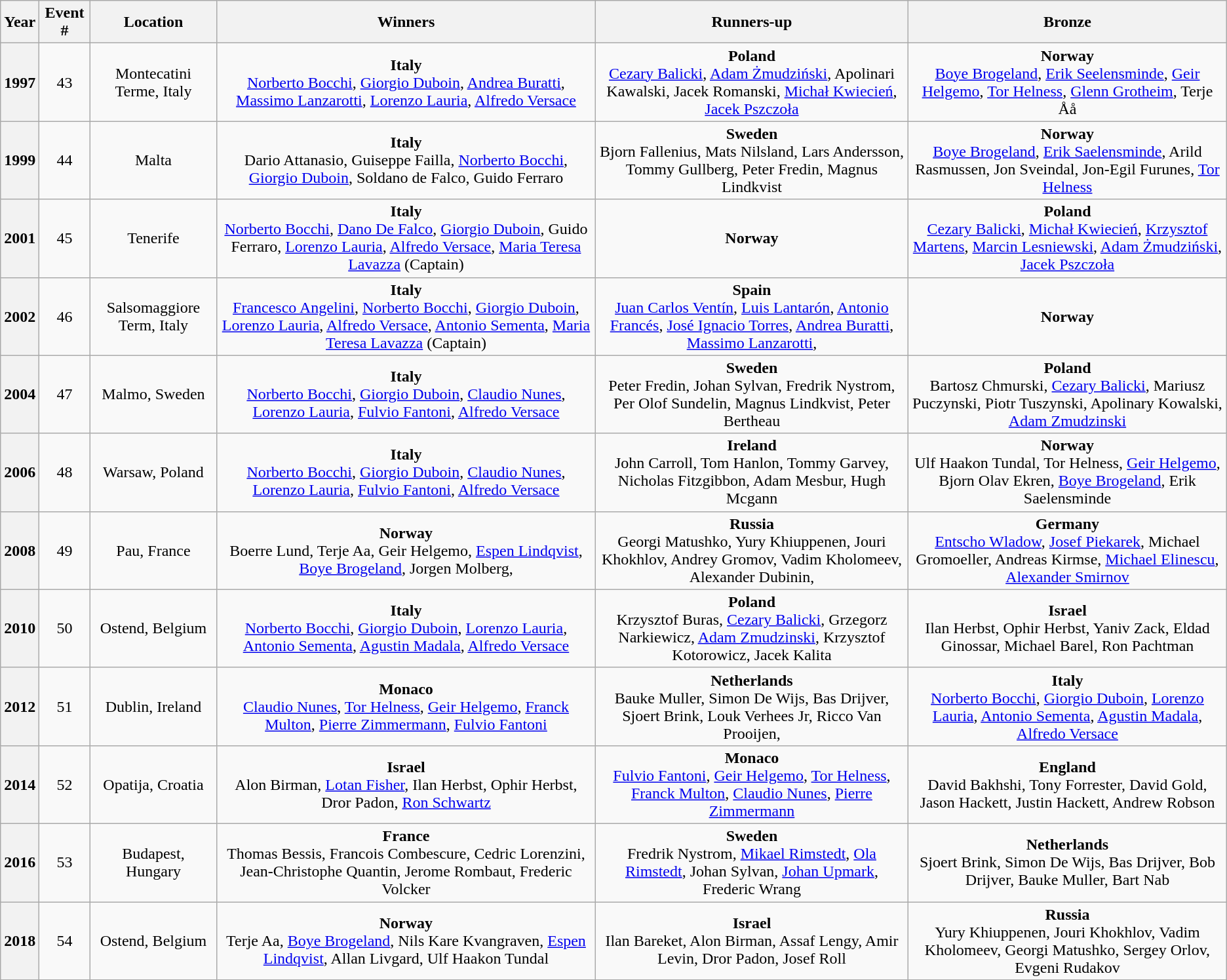<table class="wikitable" style="text-align:center">
<tr>
<th>Year</th>
<th>Event #</th>
<th>Location</th>
<th>Winners</th>
<th>Runners-up</th>
<th>Bronze</th>
</tr>
<tr>
<th>1997<br></th>
<td>43</td>
<td>Montecatini Terme, Italy</td>
<td> <strong>Italy</strong><br><a href='#'>Norberto Bocchi</a>,
<a href='#'>Giorgio Duboin</a>,
<a href='#'>Andrea Buratti</a>,
<a href='#'>Massimo Lanzarotti</a>,
<a href='#'>Lorenzo Lauria</a>,
<a href='#'>Alfredo Versace</a></td>
<td> <strong>Poland</strong><br><a href='#'>Cezary Balicki</a>,
<a href='#'>Adam Żmudziński</a>,
Apolinari Kawalski,
Jacek Romanski,
<a href='#'>Michał Kwiecień</a>,
<a href='#'>Jacek Pszczoła</a></td>
<td> <strong>Norway</strong><br><a href='#'>Boye Brogeland</a>,
<a href='#'>Erik Seelensminde</a>,
<a href='#'>Geir Helgemo</a>,
<a href='#'>Tor Helness</a>,
<a href='#'>Glenn Grotheim</a>,
Terje Åå</td>
</tr>
<tr>
<th>1999<br></th>
<td>44</td>
<td>Malta</td>
<td> <strong>Italy</strong><br>Dario Attanasio,
Guiseppe Failla,
<a href='#'>Norberto Bocchi</a>,
<a href='#'>Giorgio Duboin</a>,
Soldano de Falco,
Guido Ferraro</td>
<td> <strong>Sweden</strong><br>Bjorn Fallenius,
Mats Nilsland,
Lars Andersson,
Tommy Gullberg,
Peter Fredin,
Magnus Lindkvist</td>
<td> <strong>Norway</strong><br><a href='#'>Boye Brogeland</a>,
<a href='#'>Erik Saelensminde</a>,
Arild Rasmussen,
Jon Sveindal,
Jon-Egil Furunes,
<a href='#'>Tor Helness</a></td>
</tr>
<tr>
<th>2001<br></th>
<td>45</td>
<td>Tenerife</td>
<td> <strong>Italy</strong><br><a href='#'>Norberto Bocchi</a>, 
<a href='#'>Dano De Falco</a>, 
<a href='#'>Giorgio Duboin</a>, 
Guido Ferraro, 
<a href='#'>Lorenzo Lauria</a>, 
<a href='#'>Alfredo Versace</a>, 
<a href='#'>Maria Teresa Lavazza</a> (Captain)</td>
<td> <strong>Norway</strong></td>
<td> <strong>Poland</strong><br><a href='#'>Cezary Balicki</a>,
<a href='#'>Michał Kwiecień</a>,
<a href='#'>Krzysztof Martens</a>,
<a href='#'>Marcin Lesniewski</a>,
<a href='#'>Adam Żmudziński</a>,
<a href='#'>Jacek Pszczoła</a></td>
</tr>
<tr>
<th>2002<br></th>
<td>46</td>
<td>Salsomaggiore Term, Italy</td>
<td> <strong>Italy</strong><br><a href='#'>Francesco Angelini</a>,
<a href='#'>Norberto Bocchi</a>, 
<a href='#'>Giorgio Duboin</a>, 
<a href='#'>Lorenzo Lauria</a>, 
<a href='#'>Alfredo Versace</a>, 
<a href='#'>Antonio Sementa</a>,
<a href='#'>Maria Teresa Lavazza</a> (Captain)</td>
<td> <strong>Spain</strong><br><a href='#'>Juan Carlos Ventín</a>,
<a href='#'>Luis Lantarón</a>,
<a href='#'>Antonio Francés</a>,
<a href='#'>José Ignacio Torres</a>,
<a href='#'>Andrea Buratti</a>,
<a href='#'>Massimo Lanzarotti</a>,</td>
<td> <strong>Norway</strong></td>
</tr>
<tr>
<th>2004<br></th>
<td>47</td>
<td>Malmo, Sweden</td>
<td> <strong>Italy</strong><br><a href='#'>Norberto Bocchi</a>,
<a href='#'>Giorgio Duboin</a>,
<a href='#'>Claudio Nunes</a>,
<a href='#'>Lorenzo Lauria</a>,
<a href='#'>Fulvio Fantoni</a>,
<a href='#'>Alfredo Versace</a></td>
<td> <strong>Sweden</strong><br>Peter Fredin,
Johan Sylvan,
Fredrik Nystrom,
Per Olof Sundelin,
Magnus Lindkvist,
Peter Bertheau</td>
<td> <strong>Poland</strong><br>Bartosz Chmurski,
<a href='#'>Cezary Balicki</a>,
Mariusz Puczynski,
Piotr Tuszynski,
Apolinary Kowalski,
<a href='#'>Adam Zmudzinski</a></td>
</tr>
<tr>
<th>2006<br></th>
<td>48</td>
<td>Warsaw, Poland</td>
<td> <strong>Italy</strong><br><a href='#'>Norberto Bocchi</a>,
<a href='#'>Giorgio Duboin</a>,
<a href='#'>Claudio Nunes</a>,
<a href='#'>Lorenzo Lauria</a>,
<a href='#'>Fulvio Fantoni</a>,
<a href='#'>Alfredo Versace</a></td>
<td> <strong>Ireland</strong><br>John Carroll,
Tom Hanlon,
Tommy Garvey,
Nicholas Fitzgibbon,
Adam Mesbur,
Hugh Mcgann</td>
<td> <strong>Norway</strong><br>Ulf Haakon Tundal,
Tor Helness,
<a href='#'>Geir Helgemo</a>,
Bjorn Olav Ekren,
<a href='#'>Boye Brogeland</a>,
Erik Saelensminde</td>
</tr>
<tr>
<th>2008<br></th>
<td>49</td>
<td>Pau, France</td>
<td> <strong>Norway</strong><br>Boerre Lund,
Terje Aa,
Geir Helgemo,
<a href='#'>Espen Lindqvist</a>,
<a href='#'>Boye Brogeland</a>,
Jorgen Molberg,</td>
<td> <strong>Russia</strong><br>Georgi Matushko,
Yury Khiuppenen,
Jouri Khokhlov,
Andrey Gromov,
Vadim Kholomeev,
Alexander Dubinin,</td>
<td> <strong>Germany</strong><br><a href='#'>Entscho Wladow</a>,
<a href='#'>Josef Piekarek</a>,
Michael Gromoeller,
Andreas Kirmse,
<a href='#'>Michael Elinescu</a>,
<a href='#'>Alexander Smirnov</a></td>
</tr>
<tr>
<th>2010<br></th>
<td>50</td>
<td>Ostend, Belgium</td>
<td> <strong>Italy</strong><br><a href='#'>Norberto Bocchi</a>,
<a href='#'>Giorgio Duboin</a>,
<a href='#'>Lorenzo Lauria</a>,
<a href='#'>Antonio Sementa</a>,
<a href='#'>Agustin Madala</a>,
<a href='#'>Alfredo Versace</a></td>
<td> <strong>Poland</strong><br>Krzysztof Buras,
<a href='#'>Cezary Balicki</a>,
Grzegorz Narkiewicz,
<a href='#'>Adam Zmudzinski</a>,
Krzysztof Kotorowicz,
Jacek Kalita</td>
<td> <strong>Israel</strong><br>Ilan Herbst,
Ophir Herbst,
Yaniv Zack,
Eldad Ginossar,
Michael Barel,
Ron Pachtman</td>
</tr>
<tr>
<th>2012<br></th>
<td>51</td>
<td>Dublin, Ireland</td>
<td> <strong>Monaco</strong><br><a href='#'>Claudio Nunes</a>,
<a href='#'>Tor Helness</a>,
<a href='#'>Geir Helgemo</a>,
<a href='#'>Franck Multon</a>,
<a href='#'>Pierre Zimmermann</a>,
<a href='#'>Fulvio Fantoni</a></td>
<td> <strong>Netherlands</strong><br>Bauke Muller,
Simon De Wijs,
Bas Drijver,
Sjoert Brink,
Louk Verhees Jr,
Ricco Van Prooijen,</td>
<td> <strong>Italy</strong><br><a href='#'>Norberto Bocchi</a>,
<a href='#'>Giorgio Duboin</a>,
<a href='#'>Lorenzo Lauria</a>,
<a href='#'>Antonio Sementa</a>,
<a href='#'>Agustin Madala</a>,
<a href='#'>Alfredo Versace</a></td>
</tr>
<tr>
<th>2014<br></th>
<td>52</td>
<td>Opatija, Croatia</td>
<td> <strong>Israel</strong><br>Alon Birman,
<a href='#'>Lotan Fisher</a>,
Ilan Herbst,
Ophir Herbst,
Dror Padon,
<a href='#'>Ron Schwartz</a></td>
<td> <strong>Monaco</strong><br><a href='#'>Fulvio Fantoni</a>,
<a href='#'>Geir Helgemo</a>,
<a href='#'>Tor Helness</a>,
<a href='#'>Franck Multon</a>,
<a href='#'>Claudio Nunes</a>,
<a href='#'>Pierre Zimmermann</a></td>
<td> <strong>England</strong><br>David Bakhshi,
Tony Forrester,
David Gold,
Jason Hackett,
Justin Hackett,
Andrew Robson</td>
</tr>
<tr>
<th>2016<br></th>
<td>53</td>
<td>Budapest, Hungary</td>
<td> <strong>France</strong><br>Thomas Bessis,
Francois Combescure,
Cedric Lorenzini,
Jean-Christophe Quantin,
Jerome Rombaut,
Frederic Volcker</td>
<td> <strong>Sweden</strong><br>Fredrik Nystrom,
<a href='#'>Mikael Rimstedt</a>,
<a href='#'>Ola Rimstedt</a>,
Johan Sylvan,
<a href='#'>Johan Upmark</a>,
Frederic Wrang</td>
<td> <strong>Netherlands</strong><br>Sjoert Brink,
Simon De Wijs,
Bas Drijver,
Bob Drijver,
Bauke Muller, Bart Nab</td>
</tr>
<tr>
<th>2018<br></th>
<td>54</td>
<td>Ostend, Belgium</td>
<td> <strong>Norway</strong><br>Terje Aa,
<a href='#'>Boye Brogeland</a>,
Nils Kare Kvangraven,
<a href='#'>Espen Lindqvist</a>,
Allan Livgard,
Ulf Haakon Tundal</td>
<td> <strong>Israel</strong><br>Ilan Bareket,
Alon Birman,
Assaf Lengy,
Amir Levin,
Dror Padon,
Josef Roll</td>
<td> <strong>Russia</strong><br>Yury Khiuppenen,
Jouri Khokhlov,
Vadim Kholomeev,
Georgi Matushko,
Sergey Orlov,
Evgeni Rudakov</td>
</tr>
</table>
